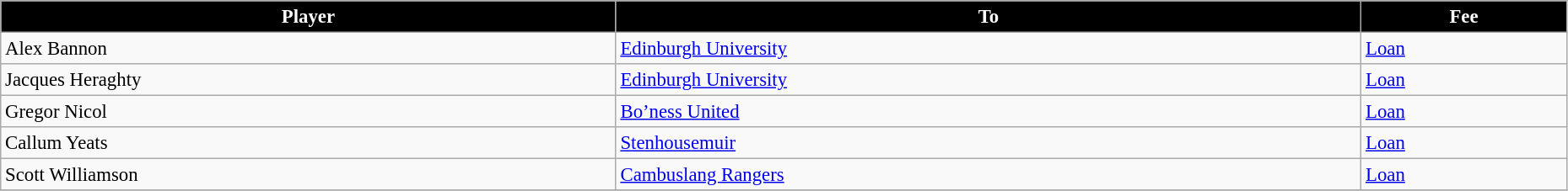<table class="wikitable" style="text-align:left; font-size:95%;width:98%;">
<tr>
<th style="background:black; color:white;">Player</th>
<th style="background:black; color:white;">To</th>
<th style="background:black; color:white;">Fee</th>
</tr>
<tr>
<td> Alex Bannon</td>
<td> <a href='#'>Edinburgh University</a></td>
<td><a href='#'>Loan</a></td>
</tr>
<tr>
<td> Jacques Heraghty</td>
<td> <a href='#'>Edinburgh University</a></td>
<td><a href='#'>Loan</a></td>
</tr>
<tr>
<td> Gregor Nicol</td>
<td> <a href='#'>Bo’ness United</a></td>
<td><a href='#'>Loan</a></td>
</tr>
<tr>
<td> Callum Yeats</td>
<td> <a href='#'>Stenhousemuir</a></td>
<td><a href='#'>Loan</a></td>
</tr>
<tr>
<td> Scott Williamson</td>
<td> <a href='#'>Cambuslang Rangers</a></td>
<td><a href='#'>Loan</a></td>
</tr>
<tr>
</tr>
</table>
